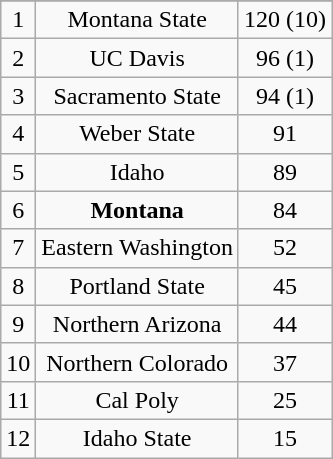<table class="wikitable" style="display: inline-table;">
<tr align="center">
</tr>
<tr align="center">
<td>1</td>
<td>Montana State</td>
<td>120 (10)</td>
</tr>
<tr align="center">
<td>2</td>
<td>UC Davis</td>
<td>96 (1)</td>
</tr>
<tr align="center">
<td>3</td>
<td>Sacramento State</td>
<td>94 (1)</td>
</tr>
<tr align="center">
<td>4</td>
<td>Weber State</td>
<td>91</td>
</tr>
<tr align="center">
<td>5</td>
<td>Idaho</td>
<td>89</td>
</tr>
<tr align="center">
<td>6</td>
<td><strong>Montana</strong></td>
<td>84</td>
</tr>
<tr align="center">
<td>7</td>
<td>Eastern Washington</td>
<td>52</td>
</tr>
<tr align="center">
<td>8</td>
<td>Portland State</td>
<td>45</td>
</tr>
<tr align="center">
<td>9</td>
<td>Northern Arizona</td>
<td>44</td>
</tr>
<tr align="center">
<td>10</td>
<td>Northern Colorado</td>
<td>37</td>
</tr>
<tr align="center">
<td>11</td>
<td>Cal Poly</td>
<td>25</td>
</tr>
<tr align="center">
<td>12</td>
<td>Idaho State</td>
<td>15</td>
</tr>
</table>
